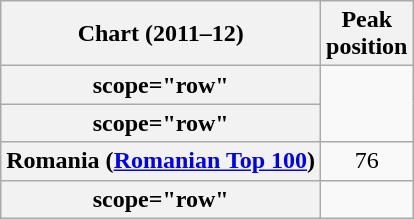<table class="wikitable sortable plainrowheaders">
<tr>
<th scope="col">Chart (2011–12)</th>
<th scope="col">Peak<br>position</th>
</tr>
<tr>
<th>scope="row"</th>
</tr>
<tr>
<th>scope="row"</th>
</tr>
<tr>
<th scope="row">Romania (<a href='#'>Romanian Top 100</a>)</th>
<td align="center">76</td>
</tr>
<tr>
<th>scope="row"</th>
</tr>
</table>
